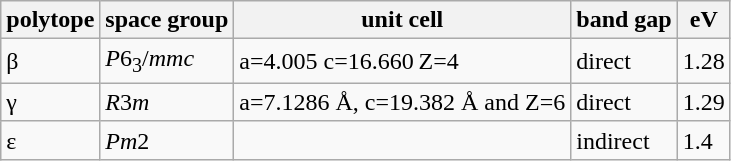<table class="wikitable">
<tr>
<th>polytope</th>
<th>space group</th>
<th>unit cell</th>
<th>band gap</th>
<th>eV</th>
</tr>
<tr>
<td>β</td>
<td><em>P</em>6<sub>3</sub>/<em>mmc</em></td>
<td>a=4.005 c=16.660 Z=4</td>
<td>direct</td>
<td>1.28</td>
</tr>
<tr>
<td>γ</td>
<td><em>R</em>3<em>m</em></td>
<td>a=7.1286 Å, c=19.382 Å and Z=6</td>
<td>direct</td>
<td>1.29</td>
</tr>
<tr>
<td>ε</td>
<td><em>P</em><em>m</em>2</td>
<td></td>
<td>indirect</td>
<td>1.4</td>
</tr>
</table>
